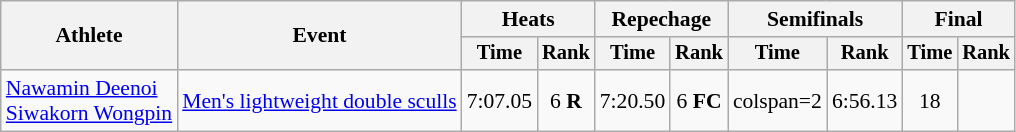<table class="wikitable" style="font-size:90%">
<tr>
<th rowspan="2">Athlete</th>
<th rowspan="2">Event</th>
<th colspan="2">Heats</th>
<th colspan="2">Repechage</th>
<th colspan="2">Semifinals</th>
<th colspan="2">Final</th>
</tr>
<tr style="font-size:95%">
<th>Time</th>
<th>Rank</th>
<th>Time</th>
<th>Rank</th>
<th>Time</th>
<th>Rank</th>
<th>Time</th>
<th>Rank</th>
</tr>
<tr align=center>
<td align=left><a href='#'>Nawamin Deenoi</a><br><a href='#'>Siwakorn Wongpin</a></td>
<td align=left><a href='#'>Men's lightweight double sculls</a></td>
<td>7:07.05</td>
<td>6 <strong>R</strong></td>
<td>7:20.50</td>
<td>6 <strong>FC</strong></td>
<td>colspan=2 </td>
<td>6:56.13</td>
<td>18</td>
</tr>
</table>
